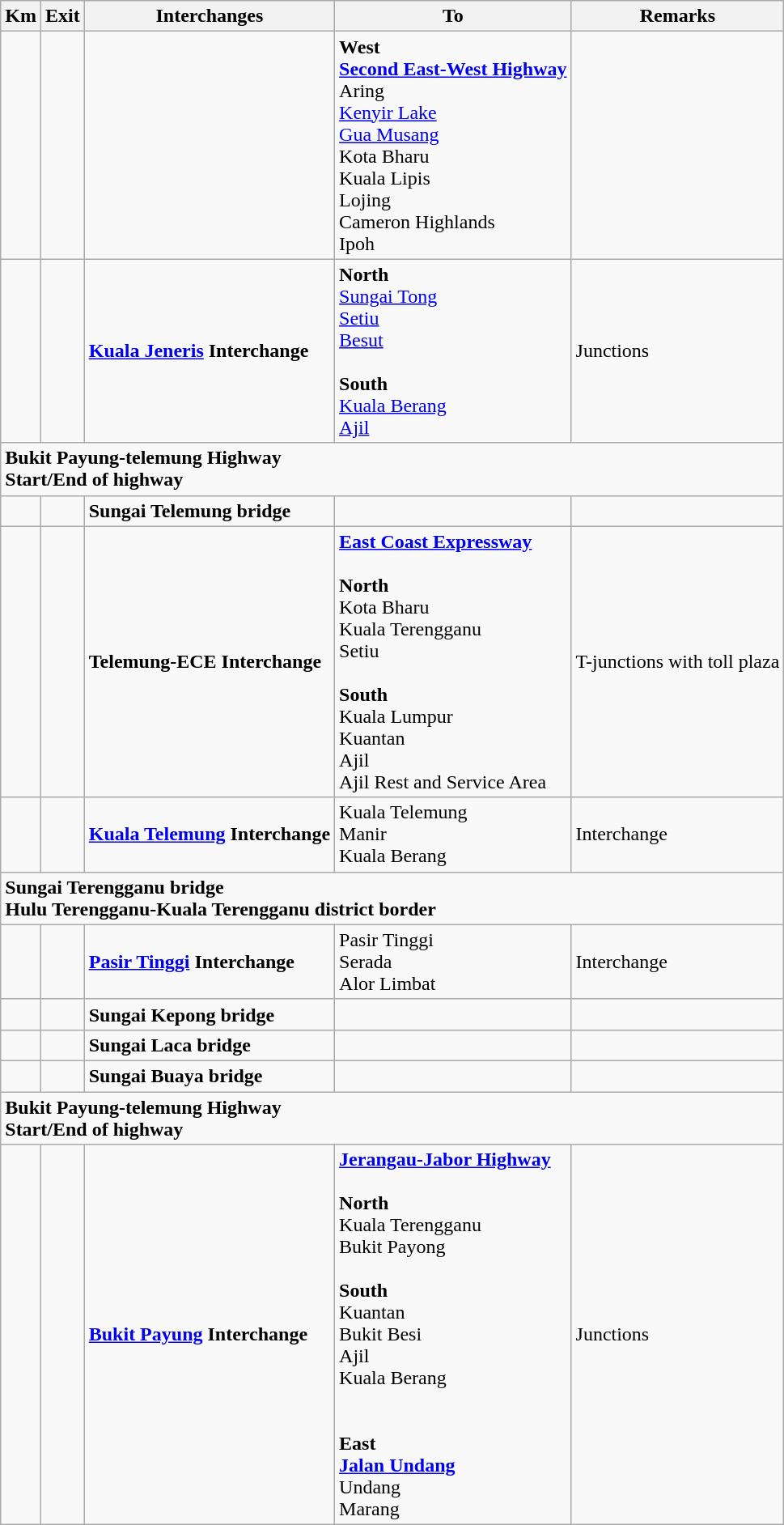<table class="wikitable">
<tr>
<th>Km</th>
<th>Exit</th>
<th>Interchanges</th>
<th>To</th>
<th>Remarks</th>
</tr>
<tr>
<td></td>
<td></td>
<td></td>
<td><strong>West</strong><br> <strong><a href='#'>Second East-West Highway</a></strong><br>Aring<br><a href='#'>Kenyir Lake</a><br> <a href='#'>Gua Musang</a><br>Kota Bharu<br>Kuala Lipis<br> Lojing<br> Cameron Highlands<br>Ipoh</td>
<td></td>
</tr>
<tr>
<td></td>
<td></td>
<td><strong><a href='#'>Kuala Jeneris</a> Interchange</strong></td>
<td><strong>North</strong><br> <a href='#'>Sungai Tong</a><br>  <a href='#'>Setiu</a><br>  <a href='#'>Besut</a><br><br><strong>South</strong><br> <a href='#'>Kuala Berang</a><br> <a href='#'>Ajil</a></td>
<td>Junctions</td>
</tr>
<tr>
<td style="width:600px" colspan="6" style="text-align:center; background:blue;"><strong><span> Bukit Payung-telemung Highway<br>Start/End of highway</span></strong></td>
</tr>
<tr>
<td></td>
<td></td>
<td><strong>Sungai Telemung bridge</strong></td>
<td></td>
<td></td>
</tr>
<tr>
<td></td>
<td></td>
<td><strong>Telemung-ECE Interchange</strong></td>
<td> <strong><a href='#'>East Coast Expressway</a></strong><br><br><strong>North</strong><br>Kota Bharu<br>Kuala Terengganu<br>Setiu<br><br><strong>South</strong><br>Kuala Lumpur<br>Kuantan<br>Ajil<br> Ajil Rest and Service Area</td>
<td>T-junctions with toll plaza</td>
</tr>
<tr>
<td></td>
<td></td>
<td><strong><a href='#'>Kuala Telemung</a> Interchange</strong></td>
<td> Kuala Telemung<br> Manir<br> Kuala Berang</td>
<td>Interchange</td>
</tr>
<tr>
<td style="width:600px" colspan="6" style="text-align:center; background:blue;"><strong><span>Sungai Terengganu bridge<br>Hulu Terengganu-Kuala Terengganu district border</span></strong></td>
</tr>
<tr>
<td></td>
<td></td>
<td><strong><a href='#'>Pasir Tinggi</a> Interchange</strong></td>
<td> Pasir Tinggi<br> Serada<br> Alor Limbat</td>
<td>Interchange</td>
</tr>
<tr>
<td></td>
<td></td>
<td><strong>Sungai Kepong bridge</strong></td>
<td></td>
<td></td>
</tr>
<tr>
<td></td>
<td></td>
<td><strong>Sungai Laca bridge</strong></td>
<td></td>
<td></td>
</tr>
<tr>
<td></td>
<td></td>
<td><strong>Sungai Buaya bridge</strong></td>
<td></td>
<td></td>
</tr>
<tr>
<td style="width:600px" colspan="6" style="text-align:center; background:blue;"><strong><span> Bukit Payung-telemung Highway<br>Start/End of highway</span></strong></td>
</tr>
<tr>
<td></td>
<td></td>
<td><strong><a href='#'>Bukit Payung</a> Interchange</strong></td>
<td> <strong><a href='#'>Jerangau-Jabor Highway</a></strong><br><br><strong>North</strong><br> Kuala Terengganu<br> Bukit Payong<br><br><strong>South</strong><br> Kuantan<br> Bukit Besi<br> Ajil<br> Kuala Berang<br><br><br><strong>East</strong><br> <strong><a href='#'>Jalan Undang</a></strong><br>Undang<br>Marang</td>
<td>Junctions</td>
</tr>
</table>
